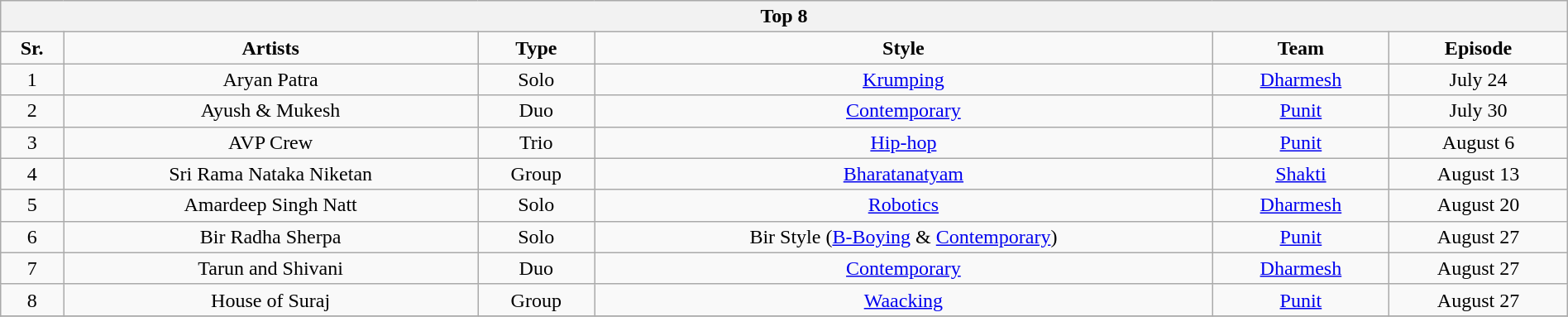<table class=wikitable style="width: 100%; text-align: center">
<tr>
<th colspan=6>Top 8</th>
</tr>
<tr>
<td><strong>Sr.</strong></td>
<td><strong>Artists</strong></td>
<td><strong>Type</strong></td>
<td><strong>Style</strong></td>
<td><strong>Team</strong></td>
<td><strong>Episode</strong></td>
</tr>
<tr>
<td>1</td>
<td>Aryan Patra</td>
<td>Solo</td>
<td><a href='#'>Krumping</a></td>
<td><a href='#'>Dharmesh</a></td>
<td>July 24</td>
</tr>
<tr>
<td>2</td>
<td>Ayush & Mukesh</td>
<td>Duo</td>
<td><a href='#'>Contemporary</a></td>
<td><a href='#'>Punit</a></td>
<td>July 30</td>
</tr>
<tr>
<td>3</td>
<td>AVP Crew</td>
<td>Trio</td>
<td><a href='#'>Hip-hop</a></td>
<td><a href='#'>Punit</a></td>
<td>August 6</td>
</tr>
<tr>
<td>4</td>
<td>Sri Rama Nataka Niketan</td>
<td>Group</td>
<td><a href='#'>Bharatanatyam</a></td>
<td><a href='#'>Shakti</a></td>
<td>August 13</td>
</tr>
<tr>
<td>5</td>
<td>Amardeep Singh Natt</td>
<td>Solo</td>
<td><a href='#'>Robotics</a></td>
<td><a href='#'>Dharmesh</a></td>
<td>August 20</td>
</tr>
<tr>
<td>6</td>
<td>Bir Radha Sherpa</td>
<td>Solo</td>
<td>Bir Style (<a href='#'>B-Boying</a> & <a href='#'>Contemporary</a>)</td>
<td><a href='#'>Punit</a></td>
<td>August 27</td>
</tr>
<tr>
<td>7</td>
<td>Tarun and Shivani</td>
<td>Duo</td>
<td><a href='#'>Contemporary</a></td>
<td><a href='#'>Dharmesh</a></td>
<td>August 27</td>
</tr>
<tr>
<td>8</td>
<td>House of Suraj</td>
<td>Group</td>
<td><a href='#'>Waacking</a></td>
<td><a href='#'>Punit</a></td>
<td>August 27</td>
</tr>
<tr>
</tr>
</table>
